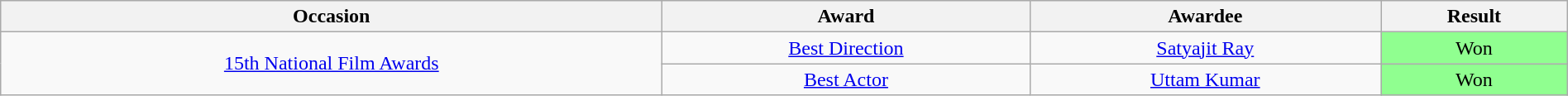<table class="wikitable" style="text-align:center;" width="100%">
<tr>
<th>Occasion</th>
<th>Award</th>
<th>Awardee</th>
<th>Result</th>
</tr>
<tr>
<td rowspan="2" style="text-align:center;"><a href='#'>15th National Film Awards</a></td>
<td><a href='#'>Best Direction</a></td>
<td><a href='#'>Satyajit Ray</a></td>
<td style="background:#90ff90">Won</td>
</tr>
<tr>
<td><a href='#'>Best Actor</a></td>
<td><a href='#'>Uttam Kumar</a></td>
<td style="background:#90ff90">Won</td>
</tr>
</table>
